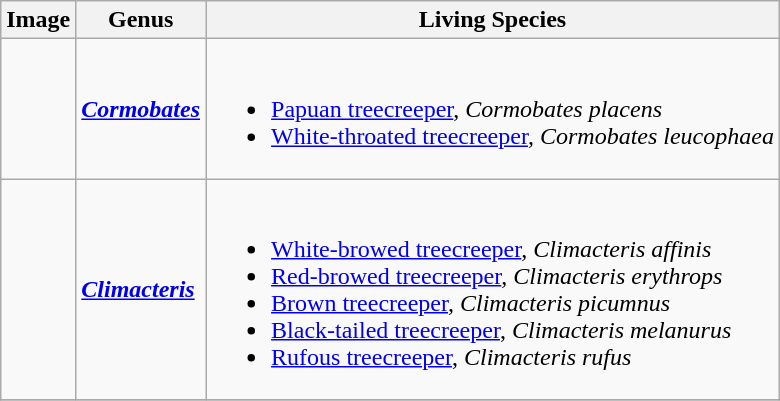<table class="wikitable">
<tr>
<th>Image</th>
<th>Genus</th>
<th>Living Species</th>
</tr>
<tr>
<td></td>
<td><strong><em><a href='#'>Cormobates</a></em></strong> </td>
<td><br><ul><li><a href='#'>Papuan treecreeper</a>, <em>Cormobates placens</em></li><li><a href='#'>White-throated treecreeper</a>, <em>Cormobates leucophaea</em></li></ul></td>
</tr>
<tr>
<td></td>
<td><strong><em><a href='#'>Climacteris</a></em></strong> </td>
<td><br><ul><li><a href='#'>White-browed treecreeper</a>, <em>Climacteris affinis</em></li><li><a href='#'>Red-browed treecreeper</a>, <em>Climacteris erythrops</em></li><li><a href='#'>Brown treecreeper</a>, <em>Climacteris picumnus</em></li><li><a href='#'>Black-tailed treecreeper</a>, <em>Climacteris melanurus</em></li><li><a href='#'>Rufous treecreeper</a>, <em>Climacteris rufus</em></li></ul></td>
</tr>
<tr>
</tr>
</table>
